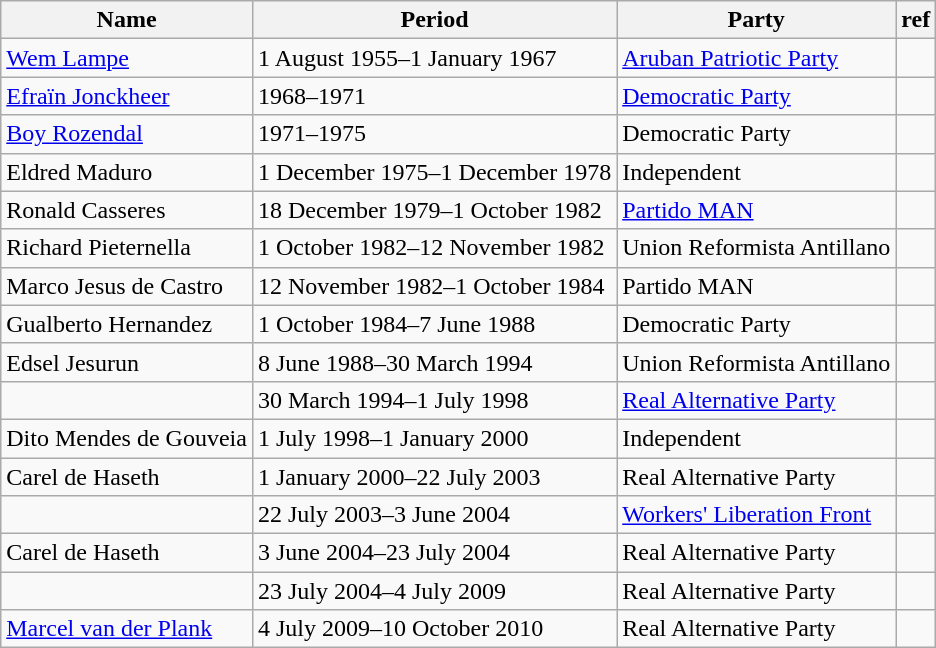<table class="wikitable vatop">
<tr>
<th>Name</th>
<th>Period</th>
<th>Party</th>
<th>ref</th>
</tr>
<tr>
<td><a href='#'>Wem Lampe</a></td>
<td>1 August 1955–1 January 1967</td>
<td><a href='#'>Aruban Patriotic Party</a></td>
<td></td>
</tr>
<tr>
<td><a href='#'>Efraïn Jonckheer</a></td>
<td>1968–1971</td>
<td><a href='#'>Democratic Party</a></td>
<td></td>
</tr>
<tr>
<td><a href='#'>Boy Rozendal</a></td>
<td>1971–1975</td>
<td>Democratic Party</td>
<td></td>
</tr>
<tr>
<td>Eldred Maduro</td>
<td>1 December 1975–1 December 1978</td>
<td>Independent</td>
<td></td>
</tr>
<tr>
<td>Ronald Casseres</td>
<td>18 December 1979–1 October 1982</td>
<td><a href='#'>Partido MAN</a></td>
<td></td>
</tr>
<tr>
<td>Richard Pieternella</td>
<td>1 October 1982–12 November 1982</td>
<td>Union Reformista Antillano</td>
<td></td>
</tr>
<tr>
<td>Marco Jesus de Castro</td>
<td>12 November 1982–1 October 1984</td>
<td>Partido MAN</td>
<td></td>
</tr>
<tr>
<td>Gualberto Hernandez</td>
<td>1 October 1984–7 June 1988</td>
<td>Democratic Party</td>
<td></td>
</tr>
<tr>
<td>Edsel Jesurun</td>
<td>8 June 1988–30 March 1994</td>
<td>Union Reformista Antillano</td>
<td></td>
</tr>
<tr>
<td></td>
<td>30 March 1994–1 July 1998</td>
<td><a href='#'>Real Alternative Party</a></td>
<td></td>
</tr>
<tr>
<td>Dito Mendes de Gouveia</td>
<td>1 July 1998–1 January 2000</td>
<td>Independent</td>
<td></td>
</tr>
<tr>
<td>Carel de Haseth</td>
<td>1 January 2000–22 July 2003</td>
<td>Real Alternative Party</td>
<td></td>
</tr>
<tr>
<td></td>
<td>22 July 2003–3 June 2004</td>
<td><a href='#'>Workers' Liberation Front</a></td>
<td></td>
</tr>
<tr>
<td>Carel de Haseth</td>
<td>3 June 2004–23 July 2004</td>
<td>Real Alternative Party</td>
<td></td>
</tr>
<tr>
<td></td>
<td>23 July 2004–4 July 2009</td>
<td>Real Alternative Party</td>
<td></td>
</tr>
<tr>
<td><a href='#'>Marcel van der Plank</a></td>
<td>4 July 2009–10 October 2010</td>
<td>Real Alternative Party</td>
<td></td>
</tr>
</table>
